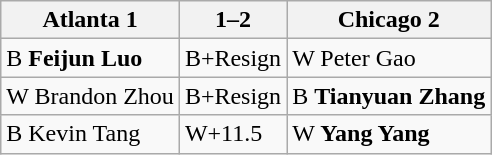<table class="wikitable">
<tr>
<th>Atlanta 1</th>
<th>1–2</th>
<th>Chicago 2</th>
</tr>
<tr>
<td>B <strong>Feijun Luo</strong></td>
<td>B+Resign</td>
<td>W Peter Gao</td>
</tr>
<tr>
<td>W Brandon Zhou</td>
<td>B+Resign</td>
<td>B <strong>Tianyuan Zhang</strong></td>
</tr>
<tr>
<td>B Kevin Tang</td>
<td>W+11.5</td>
<td>W <strong>Yang Yang</strong></td>
</tr>
</table>
